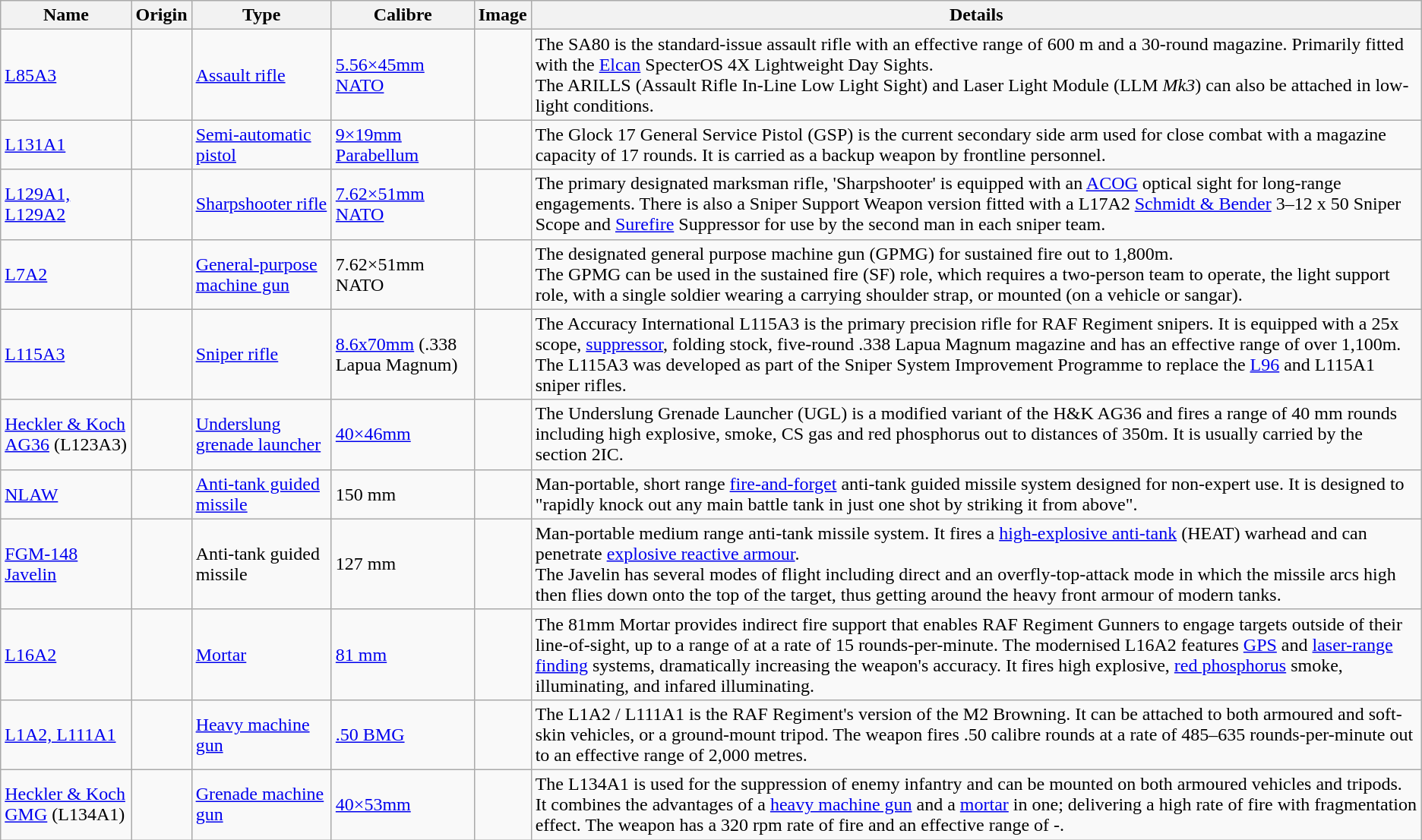<table class="wikitable sortable">
<tr>
<th>Name</th>
<th>Origin</th>
<th>Type</th>
<th>Calibre</th>
<th>Image</th>
<th>Details</th>
</tr>
<tr>
<td><a href='#'>L85A3</a></td>
<td></td>
<td><a href='#'>Assault rifle</a></td>
<td><a href='#'>5.56×45mm NATO</a></td>
<td></td>
<td>The SA80 is the standard-issue assault rifle with an effective range of 600 m and a 30-round magazine. Primarily fitted with the <a href='#'>Elcan</a> SpecterOS 4X Lightweight Day Sights.<br>The ARILLS (Assault Rifle In-Line Low Light Sight) and Laser Light Module (LLM <em>Mk3</em>) can also be attached in low-light conditions.</td>
</tr>
<tr>
<td><a href='#'>L131A1</a></td>
<td></td>
<td><a href='#'>Semi-automatic pistol</a></td>
<td><a href='#'>9×19mm Parabellum</a></td>
<td></td>
<td>The Glock 17 General Service Pistol (GSP) is the current secondary side arm used for close combat with a magazine capacity of 17 rounds. It is carried as a backup weapon by frontline personnel.</td>
</tr>
<tr>
<td><a href='#'>L129A1, L129A2</a></td>
<td></td>
<td><a href='#'>Sharpshooter rifle</a></td>
<td><a href='#'>7.62×51mm NATO</a></td>
<td></td>
<td>The primary designated marksman rifle, 'Sharpshooter' is equipped with an <a href='#'>ACOG</a> optical sight for long-range engagements. There is also a Sniper Support Weapon version fitted with a L17A2 <a href='#'>Schmidt & Bender</a> 3–12 x 50 Sniper Scope and <a href='#'>Surefire</a> Suppressor for use by the second man in each sniper team.</td>
</tr>
<tr>
<td><a href='#'>L7A2</a></td>
<td><br></td>
<td><a href='#'>General-purpose machine gun</a></td>
<td>7.62×51mm NATO</td>
<td></td>
<td>The designated general purpose machine gun (GPMG) for sustained fire out to 1,800m.<br>The GPMG can be used in the sustained fire (SF) role, which requires a two-person team to operate, the light support role, with a single soldier wearing a carrying shoulder strap, or mounted (on a vehicle or sangar).</td>
</tr>
<tr>
<td><a href='#'>L115A3</a></td>
<td></td>
<td><a href='#'>Sniper rifle</a></td>
<td><a href='#'>8.6x70mm</a> (.338 Lapua Magnum)</td>
<td></td>
<td>The Accuracy International L115A3 is the primary precision rifle for RAF Regiment snipers. It is equipped with a 25x scope, <a href='#'>suppressor</a>, folding stock, five-round .338 Lapua Magnum magazine and has an effective range of over 1,100m.<br>The L115A3 was developed as part of the Sniper System Improvement Programme to replace the <a href='#'>L96</a> and L115A1 sniper rifles.</td>
</tr>
<tr>
<td><a href='#'>Heckler & Koch AG36</a> (L123A3)</td>
<td></td>
<td><a href='#'>Underslung grenade launcher</a></td>
<td><a href='#'>40×46mm</a></td>
<td></td>
<td>The Underslung Grenade Launcher (UGL) is a modified variant of the H&K AG36 and fires a range of 40 mm rounds including high explosive, smoke, CS gas and red phosphorus out to distances of 350m. It is usually carried by the section 2IC.</td>
</tr>
<tr>
<td><a href='#'>NLAW</a></td>
<td><br></td>
<td><a href='#'>Anti-tank guided missile</a></td>
<td>150 mm</td>
<td></td>
<td>Man-portable, short range <a href='#'>fire-and-forget</a> anti-tank guided missile system designed for non-expert use. It is designed to "rapidly knock out any main battle tank in just one shot by striking it from above".</td>
</tr>
<tr>
<td><a href='#'>FGM-148 Javelin</a></td>
<td></td>
<td>Anti-tank guided missile</td>
<td>127 mm</td>
<td></td>
<td>Man-portable medium range anti-tank missile system. It fires a <a href='#'>high-explosive anti-tank</a> (HEAT) warhead and can penetrate <a href='#'>explosive reactive armour</a>.<br>The Javelin has several modes of flight including direct and an overfly-top-attack mode in which the missile arcs high then flies down onto the top of the target, thus getting around the heavy front armour of modern tanks.</td>
</tr>
<tr>
<td><a href='#'>L16A2</a></td>
<td></td>
<td><a href='#'>Mortar</a></td>
<td><a href='#'>81 mm</a></td>
<td></td>
<td>The 81mm Mortar provides indirect fire support that enables RAF Regiment Gunners to engage targets outside of their line-of-sight, up to a range of  at a rate of 15 rounds-per-minute. The modernised L16A2 features <a href='#'>GPS</a> and <a href='#'>laser-range finding</a> systems, dramatically increasing the weapon's accuracy. It fires high explosive, <a href='#'>red phosphorus</a> smoke, illuminating, and infared illuminating.</td>
</tr>
<tr>
<td><a href='#'>L1A2, L111A1</a></td>
<td></td>
<td><a href='#'>Heavy machine gun</a></td>
<td><a href='#'>.50 BMG</a></td>
<td></td>
<td>The L1A2 / L111A1 is the RAF Regiment's version of the M2 Browning. It can be attached to both armoured and soft-skin vehicles, or a ground-mount tripod. The weapon fires .50 calibre rounds at a rate of 485–635 rounds-per-minute out to an effective range of 2,000 metres.</td>
</tr>
<tr>
<td><a href='#'>Heckler & Koch GMG</a> (L134A1)</td>
<td></td>
<td><a href='#'>Grenade machine gun</a></td>
<td><a href='#'>40×53mm</a></td>
<td></td>
<td>The L134A1 is used for the suppression of enemy infantry and can be mounted on both armoured vehicles and tripods. It combines the advantages of a <a href='#'>heavy machine gun</a> and a <a href='#'>mortar</a> in one; delivering a high rate of fire with fragmentation effect. The weapon has a 320 rpm rate of fire and an effective range of -.</td>
</tr>
</table>
